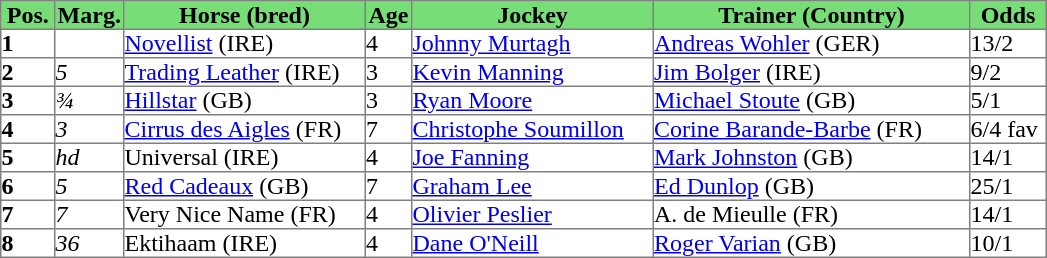<table class = "sortable" | border="1" cellpadding="0" style="border-collapse: collapse;">
<tr style="background:#7d7; text-align:center;">
<th style="width:35px;"><strong>Pos.</strong></th>
<th style="width:45px;"><strong>Marg.</strong></th>
<th style="width:160px;"><strong>Horse (bred)</strong></th>
<th style="width:30px;"><strong>Age</strong></th>
<th style="width:160px;"><strong>Jockey</strong></th>
<th style="width:210px;"><strong>Trainer (Country)</strong></th>
<th style="width:50px;"><strong>Odds</strong></th>
</tr>
<tr>
<td><strong>1</strong></td>
<td></td>
<td><a href='#'>Novellist</a> (IRE)</td>
<td>4</td>
<td><a href='#'>Johnny Murtagh</a></td>
<td><a href='#'>Andreas Wohler</a> (GER)</td>
<td>13/2</td>
</tr>
<tr>
<td><strong>2</strong></td>
<td><em>5</em></td>
<td><a href='#'>Trading Leather</a> (IRE)</td>
<td>3</td>
<td><a href='#'>Kevin Manning</a></td>
<td><a href='#'>Jim Bolger</a> (IRE)</td>
<td>9/2</td>
</tr>
<tr>
<td><strong>3</strong></td>
<td><em>¾</em></td>
<td><a href='#'>Hillstar</a> (GB)</td>
<td>3</td>
<td><a href='#'>Ryan Moore</a></td>
<td><a href='#'>Michael Stoute</a> (GB)</td>
<td>5/1</td>
</tr>
<tr>
<td><strong>4</strong></td>
<td><em>3</em></td>
<td><a href='#'>Cirrus des Aigles</a> (FR)</td>
<td>7</td>
<td><a href='#'>Christophe Soumillon</a></td>
<td><a href='#'>Corine Barande-Barbe</a> (FR)</td>
<td>6/4 fav</td>
</tr>
<tr>
<td><strong>5</strong></td>
<td><em>hd</em></td>
<td>Universal (IRE)</td>
<td>4</td>
<td><a href='#'>Joe Fanning</a></td>
<td><a href='#'>Mark Johnston</a> (GB)</td>
<td>14/1</td>
</tr>
<tr>
<td><strong>6</strong></td>
<td><em>5</em></td>
<td><a href='#'>Red Cadeaux</a> (GB)</td>
<td>7</td>
<td><a href='#'>Graham Lee</a></td>
<td><a href='#'>Ed Dunlop</a> (GB)</td>
<td>25/1</td>
</tr>
<tr>
<td><strong>7</strong></td>
<td><em>7</em></td>
<td>Very Nice Name (FR)</td>
<td>4</td>
<td><a href='#'>Olivier Peslier</a></td>
<td>A. de Mieulle (FR)</td>
<td>14/1</td>
</tr>
<tr>
<td><strong>8</strong></td>
<td><em>36</em></td>
<td>Ektihaam (IRE)</td>
<td>4</td>
<td><a href='#'>Dane O'Neill</a></td>
<td><a href='#'>Roger Varian</a> (GB)</td>
<td>10/1</td>
</tr>
</table>
